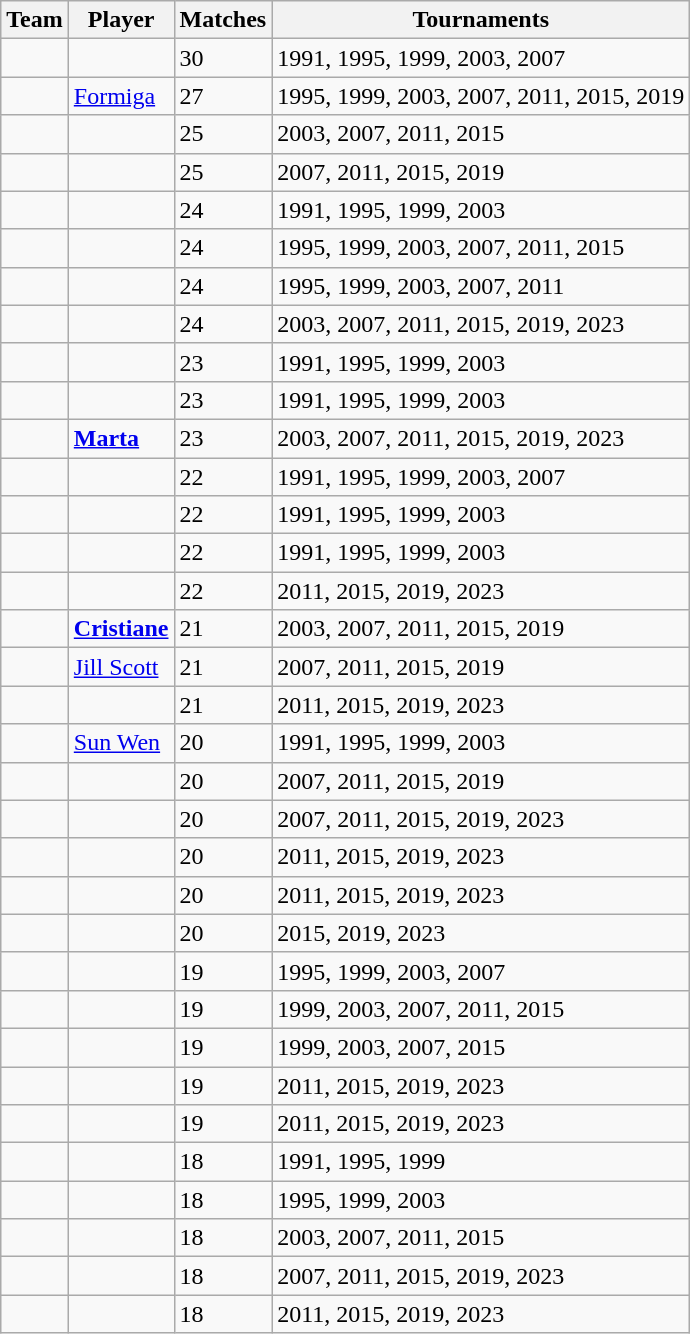<table class="wikitable sortable">
<tr>
<th>Team</th>
<th>Player</th>
<th>Matches</th>
<th>Tournaments</th>
</tr>
<tr>
<td></td>
<td></td>
<td>30</td>
<td>1991, 1995, 1999, 2003, 2007</td>
</tr>
<tr>
<td></td>
<td><a href='#'>Formiga</a></td>
<td>27</td>
<td>1995, 1999, 2003, 2007, 2011, 2015, 2019</td>
</tr>
<tr>
<td></td>
<td></td>
<td>25</td>
<td>2003, 2007, 2011, 2015</td>
</tr>
<tr>
<td></td>
<td></td>
<td>25</td>
<td>2007, 2011, 2015, 2019</td>
</tr>
<tr>
<td></td>
<td></td>
<td>24</td>
<td>1991, 1995, 1999, 2003</td>
</tr>
<tr>
<td></td>
<td></td>
<td>24</td>
<td>1995, 1999, 2003, 2007, 2011, 2015</td>
</tr>
<tr>
<td></td>
<td></td>
<td>24</td>
<td>1995, 1999, 2003, 2007, 2011</td>
</tr>
<tr>
<td></td>
<td><strong></strong></td>
<td>24</td>
<td>2003, 2007, 2011, 2015, 2019, 2023</td>
</tr>
<tr>
<td></td>
<td></td>
<td>23</td>
<td>1991, 1995, 1999, 2003</td>
</tr>
<tr>
<td></td>
<td></td>
<td>23</td>
<td>1991, 1995, 1999, 2003</td>
</tr>
<tr>
<td></td>
<td><strong><a href='#'>Marta</a></strong></td>
<td>23</td>
<td>2003, 2007, 2011, 2015, 2019, 2023</td>
</tr>
<tr>
<td></td>
<td></td>
<td>22</td>
<td>1991, 1995, 1999, 2003, 2007</td>
</tr>
<tr>
<td></td>
<td></td>
<td>22</td>
<td>1991, 1995, 1999, 2003</td>
</tr>
<tr>
<td></td>
<td></td>
<td>22</td>
<td>1991, 1995, 1999, 2003</td>
</tr>
<tr>
<td></td>
<td><strong></strong></td>
<td>22</td>
<td>2011, 2015, 2019, 2023</td>
</tr>
<tr>
<td></td>
<td><strong><a href='#'>Cristiane</a></strong></td>
<td>21</td>
<td>2003, 2007, 2011, 2015, 2019</td>
</tr>
<tr>
<td></td>
<td><a href='#'>Jill Scott</a></td>
<td>21</td>
<td>2007, 2011, 2015, 2019</td>
</tr>
<tr>
<td></td>
<td><strong></strong></td>
<td>21</td>
<td>2011, 2015, 2019, 2023</td>
</tr>
<tr>
<td></td>
<td><a href='#'>Sun Wen</a></td>
<td>20</td>
<td>1991, 1995, 1999, 2003</td>
</tr>
<tr>
<td></td>
<td><strong></strong></td>
<td>20</td>
<td>2007, 2011, 2015, 2019</td>
</tr>
<tr>
<td></td>
<td><strong></strong></td>
<td>20</td>
<td>2007, 2011, 2015, 2019, 2023</td>
</tr>
<tr>
<td></td>
<td><strong></strong></td>
<td>20</td>
<td>2011, 2015, 2019, 2023</td>
</tr>
<tr>
<td></td>
<td><strong></strong></td>
<td>20</td>
<td>2011, 2015, 2019, 2023</td>
</tr>
<tr>
<td></td>
<td><strong></strong></td>
<td>20</td>
<td>2015, 2019, 2023</td>
</tr>
<tr>
<td></td>
<td></td>
<td>19</td>
<td>1995, 1999, 2003, 2007</td>
</tr>
<tr>
<td></td>
<td></td>
<td>19</td>
<td>1999, 2003, 2007, 2011, 2015</td>
</tr>
<tr>
<td></td>
<td></td>
<td>19</td>
<td>1999, 2003, 2007, 2015</td>
</tr>
<tr>
<td></td>
<td><strong></strong></td>
<td>19</td>
<td>2011, 2015, 2019, 2023</td>
</tr>
<tr>
<td></td>
<td><strong></strong></td>
<td>19</td>
<td>2011, 2015, 2019, 2023</td>
</tr>
<tr>
<td></td>
<td></td>
<td>18</td>
<td>1991, 1995, 1999</td>
</tr>
<tr>
<td></td>
<td></td>
<td>18</td>
<td>1995, 1999, 2003</td>
</tr>
<tr>
<td></td>
<td></td>
<td>18</td>
<td>2003, 2007, 2011, 2015</td>
</tr>
<tr>
<td></td>
<td><strong></strong></td>
<td>18</td>
<td>2007, 2011, 2015, 2019, 2023</td>
</tr>
<tr>
<td></td>
<td><strong></strong></td>
<td>18</td>
<td>2011, 2015, 2019, 2023</td>
</tr>
</table>
